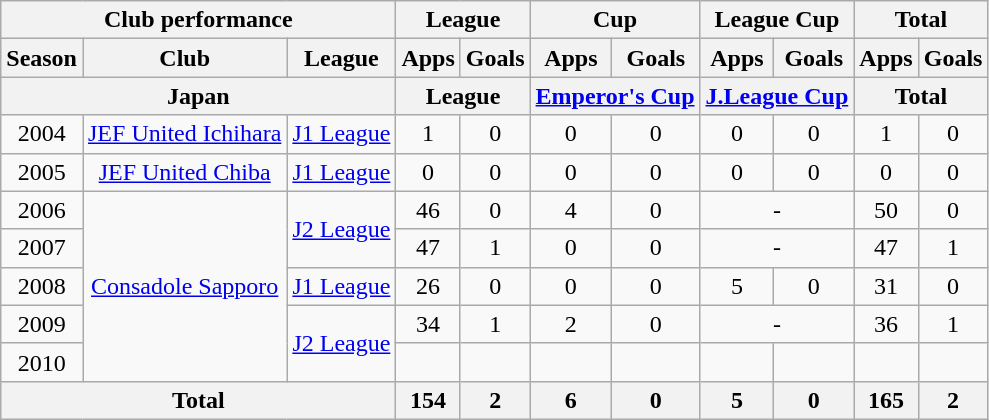<table class="wikitable" style="text-align:center;">
<tr>
<th colspan=3>Club performance</th>
<th colspan=2>League</th>
<th colspan=2>Cup</th>
<th colspan=2>League Cup</th>
<th colspan=2>Total</th>
</tr>
<tr>
<th>Season</th>
<th>Club</th>
<th>League</th>
<th>Apps</th>
<th>Goals</th>
<th>Apps</th>
<th>Goals</th>
<th>Apps</th>
<th>Goals</th>
<th>Apps</th>
<th>Goals</th>
</tr>
<tr>
<th colspan=3>Japan</th>
<th colspan=2>League</th>
<th colspan=2><a href='#'>Emperor's Cup</a></th>
<th colspan=2><a href='#'>J.League Cup</a></th>
<th colspan=2>Total</th>
</tr>
<tr>
<td>2004</td>
<td><a href='#'>JEF United Ichihara</a></td>
<td><a href='#'>J1 League</a></td>
<td>1</td>
<td>0</td>
<td>0</td>
<td>0</td>
<td>0</td>
<td>0</td>
<td>1</td>
<td>0</td>
</tr>
<tr>
<td>2005</td>
<td><a href='#'>JEF United Chiba</a></td>
<td><a href='#'>J1 League</a></td>
<td>0</td>
<td>0</td>
<td>0</td>
<td>0</td>
<td>0</td>
<td>0</td>
<td>0</td>
<td>0</td>
</tr>
<tr>
<td>2006</td>
<td rowspan="5"><a href='#'>Consadole Sapporo</a></td>
<td rowspan="2"><a href='#'>J2 League</a></td>
<td>46</td>
<td>0</td>
<td>4</td>
<td>0</td>
<td colspan="2">-</td>
<td>50</td>
<td>0</td>
</tr>
<tr>
<td>2007</td>
<td>47</td>
<td>1</td>
<td>0</td>
<td>0</td>
<td colspan="2">-</td>
<td>47</td>
<td>1</td>
</tr>
<tr>
<td>2008</td>
<td><a href='#'>J1 League</a></td>
<td>26</td>
<td>0</td>
<td>0</td>
<td>0</td>
<td>5</td>
<td>0</td>
<td>31</td>
<td>0</td>
</tr>
<tr>
<td>2009</td>
<td rowspan="2"><a href='#'>J2 League</a></td>
<td>34</td>
<td>1</td>
<td>2</td>
<td>0</td>
<td colspan="2">-</td>
<td>36</td>
<td>1</td>
</tr>
<tr>
<td>2010</td>
<td></td>
<td></td>
<td></td>
<td></td>
<td></td>
<td></td>
<td></td>
<td></td>
</tr>
<tr>
<th colspan=3>Total</th>
<th>154</th>
<th>2</th>
<th>6</th>
<th>0</th>
<th>5</th>
<th>0</th>
<th>165</th>
<th>2</th>
</tr>
</table>
